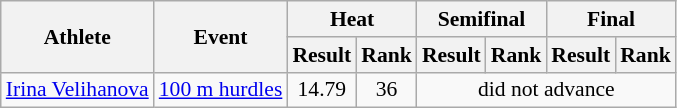<table class="wikitable"  style=font-size:90%>
<tr>
<th rowspan="2">Athlete</th>
<th rowspan="2">Event</th>
<th colspan="2">Heat</th>
<th colspan="2">Semifinal</th>
<th colspan="2">Final</th>
</tr>
<tr>
<th>Result</th>
<th>Rank</th>
<th>Result</th>
<th>Rank</th>
<th>Result</th>
<th>Rank</th>
</tr>
<tr style=text-align:center>
<td style=text-align:left><a href='#'>Irina Velihanova</a></td>
<td style=text-align:left><a href='#'>100 m hurdles</a></td>
<td>14.79</td>
<td>36</td>
<td colspan=4>did not advance</td>
</tr>
</table>
